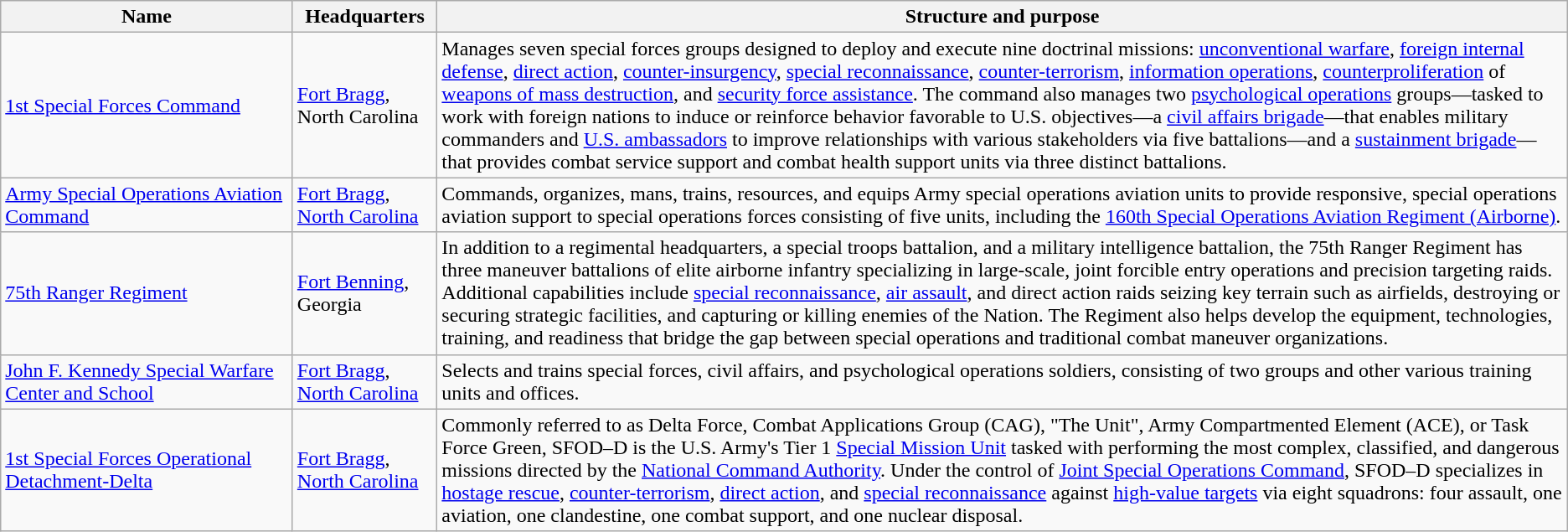<table class="wikitable">
<tr>
<th>Name</th>
<th>Headquarters</th>
<th>Structure and purpose</th>
</tr>
<tr>
<td width=225> <a href='#'>1st Special Forces Command</a></td>
<td><a href='#'>Fort Bragg</a>, North Carolina</td>
<td>Manages seven special forces groups designed to deploy and execute nine doctrinal missions: <a href='#'>unconventional warfare</a>, <a href='#'>foreign internal defense</a>, <a href='#'>direct action</a>, <a href='#'>counter-insurgency</a>, <a href='#'>special reconnaissance</a>, <a href='#'>counter-terrorism</a>, <a href='#'>information operations</a>, <a href='#'>counterproliferation</a> of <a href='#'>weapons of mass destruction</a>, and <a href='#'>security force assistance</a>.  The command also manages two <a href='#'>psychological operations</a> groups—tasked to work with foreign nations to induce or reinforce behavior favorable to U.S. objectives—a <a href='#'>civil affairs brigade</a>—that enables military commanders and <a href='#'>U.S. ambassadors</a> to improve relationships with various stakeholders via five battalions—and a <a href='#'>sustainment brigade</a>—that provides combat service support and combat health support units via three distinct battalions.</td>
</tr>
<tr>
<td> <a href='#'>Army Special Operations Aviation Command</a></td>
<td><a href='#'>Fort Bragg</a>, <a href='#'>North Carolina</a></td>
<td>Commands, organizes, mans, trains, resources, and equips Army special operations aviation units to provide responsive, special operations aviation support to special operations forces consisting of five units, including the <a href='#'>160th Special Operations Aviation Regiment (Airborne)</a>.</td>
</tr>
<tr>
<td> <a href='#'>75th Ranger Regiment</a></td>
<td><a href='#'>Fort Benning</a>, Georgia</td>
<td>In addition to a regimental headquarters, a special troops battalion, and a military intelligence battalion, the 75th Ranger Regiment has three maneuver battalions of elite airborne infantry specializing in large-scale, joint forcible entry operations and precision targeting raids.  Additional capabilities include <a href='#'>special reconnaissance</a>, <a href='#'>air assault</a>, and direct action raids seizing key terrain such as airfields, destroying or securing strategic facilities, and capturing or killing enemies of the Nation.  The Regiment also helps develop the equipment, technologies, training, and readiness that bridge the gap between special operations and traditional combat maneuver organizations.</td>
</tr>
<tr>
<td> <a href='#'>John F. Kennedy Special Warfare Center and School</a></td>
<td><a href='#'>Fort Bragg</a>, <a href='#'>North Carolina</a></td>
<td>Selects and trains special forces, civil affairs, and psychological operations soldiers, consisting of two groups and other various training units and offices.</td>
</tr>
<tr>
<td> <a href='#'>1st Special Forces Operational Detachment-Delta</a></td>
<td><a href='#'>Fort Bragg</a>, <a href='#'>North Carolina</a></td>
<td>Commonly referred to as Delta Force, Combat Applications Group (CAG), "The Unit", Army Compartmented Element (ACE), or Task Force Green, SFOD–D is the U.S. Army's Tier 1 <a href='#'>Special Mission Unit</a> tasked with performing the most complex, classified, and dangerous missions directed by the <a href='#'>National Command Authority</a>.  Under the control of <a href='#'>Joint Special Operations Command</a>, SFOD–D specializes in <a href='#'>hostage rescue</a>, <a href='#'>counter-terrorism</a>, <a href='#'>direct action</a>, and <a href='#'>special reconnaissance</a> against <a href='#'>high-value targets</a> via eight squadrons: four assault, one aviation, one clandestine, one combat support, and one nuclear disposal.</td>
</tr>
</table>
